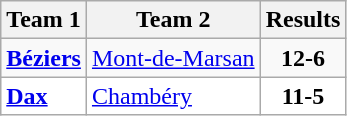<table class="wikitable">
<tr>
<th>Team 1</th>
<th>Team 2</th>
<th>Results</th>
</tr>
<tr>
<td><strong><a href='#'>Béziers</a></strong></td>
<td><a href='#'>Mont-de-Marsan</a></td>
<td align="center"><strong>12-6</strong></td>
</tr>
<tr bgcolor="white">
<td><strong><a href='#'>Dax</a></strong></td>
<td><a href='#'>Chambéry</a></td>
<td align="center"><strong>11-5</strong></td>
</tr>
</table>
